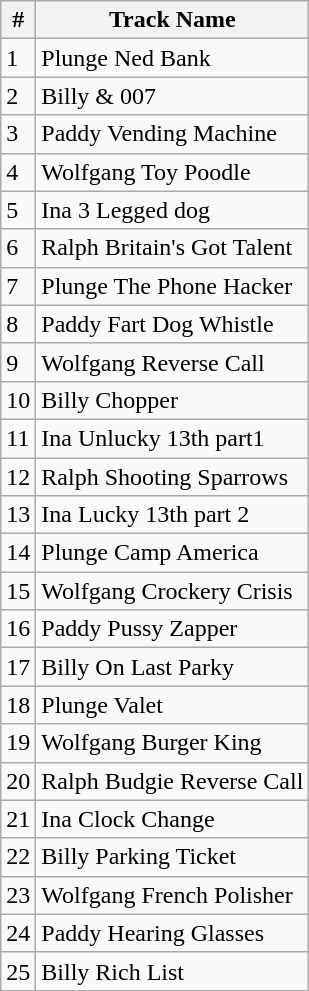<table class="wikitable">
<tr>
<th>#</th>
<th>Track Name</th>
</tr>
<tr>
<td>1</td>
<td>Plunge Ned Bank</td>
</tr>
<tr>
<td>2</td>
<td>Billy & 007</td>
</tr>
<tr>
<td>3</td>
<td>Paddy Vending Machine</td>
</tr>
<tr>
<td>4</td>
<td>Wolfgang Toy Poodle</td>
</tr>
<tr>
<td>5</td>
<td>Ina 3 Legged dog</td>
</tr>
<tr>
<td>6</td>
<td>Ralph Britain's Got Talent</td>
</tr>
<tr>
<td>7</td>
<td>Plunge The Phone Hacker</td>
</tr>
<tr>
<td>8</td>
<td>Paddy Fart Dog Whistle</td>
</tr>
<tr>
<td>9</td>
<td>Wolfgang Reverse Call</td>
</tr>
<tr>
<td>10</td>
<td>Billy Chopper</td>
</tr>
<tr>
<td>11</td>
<td>Ina Unlucky 13th part1</td>
</tr>
<tr>
<td>12</td>
<td>Ralph Shooting Sparrows</td>
</tr>
<tr>
<td>13</td>
<td>Ina Lucky 13th part 2</td>
</tr>
<tr>
<td>14</td>
<td>Plunge Camp America</td>
</tr>
<tr>
<td>15</td>
<td>Wolfgang Crockery Crisis</td>
</tr>
<tr>
<td>16</td>
<td>Paddy Pussy Zapper</td>
</tr>
<tr>
<td>17</td>
<td>Billy On Last Parky</td>
</tr>
<tr>
<td>18</td>
<td>Plunge Valet</td>
</tr>
<tr>
<td>19</td>
<td>Wolfgang Burger King</td>
</tr>
<tr>
<td>20</td>
<td>Ralph Budgie Reverse Call</td>
</tr>
<tr>
<td>21</td>
<td>Ina Clock Change</td>
</tr>
<tr>
<td>22</td>
<td>Billy Parking Ticket</td>
</tr>
<tr>
<td>23</td>
<td>Wolfgang French Polisher</td>
</tr>
<tr>
<td>24</td>
<td>Paddy Hearing Glasses</td>
</tr>
<tr>
<td>25</td>
<td>Billy Rich List</td>
</tr>
</table>
